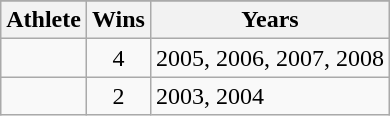<table class="wikitable">
<tr>
</tr>
<tr>
<th>Athlete</th>
<th>Wins</th>
<th>Years</th>
</tr>
<tr>
<td></td>
<td align=center>4</td>
<td>2005, 2006, 2007, 2008</td>
</tr>
<tr>
<td></td>
<td align=center>2</td>
<td>2003, 2004</td>
</tr>
</table>
